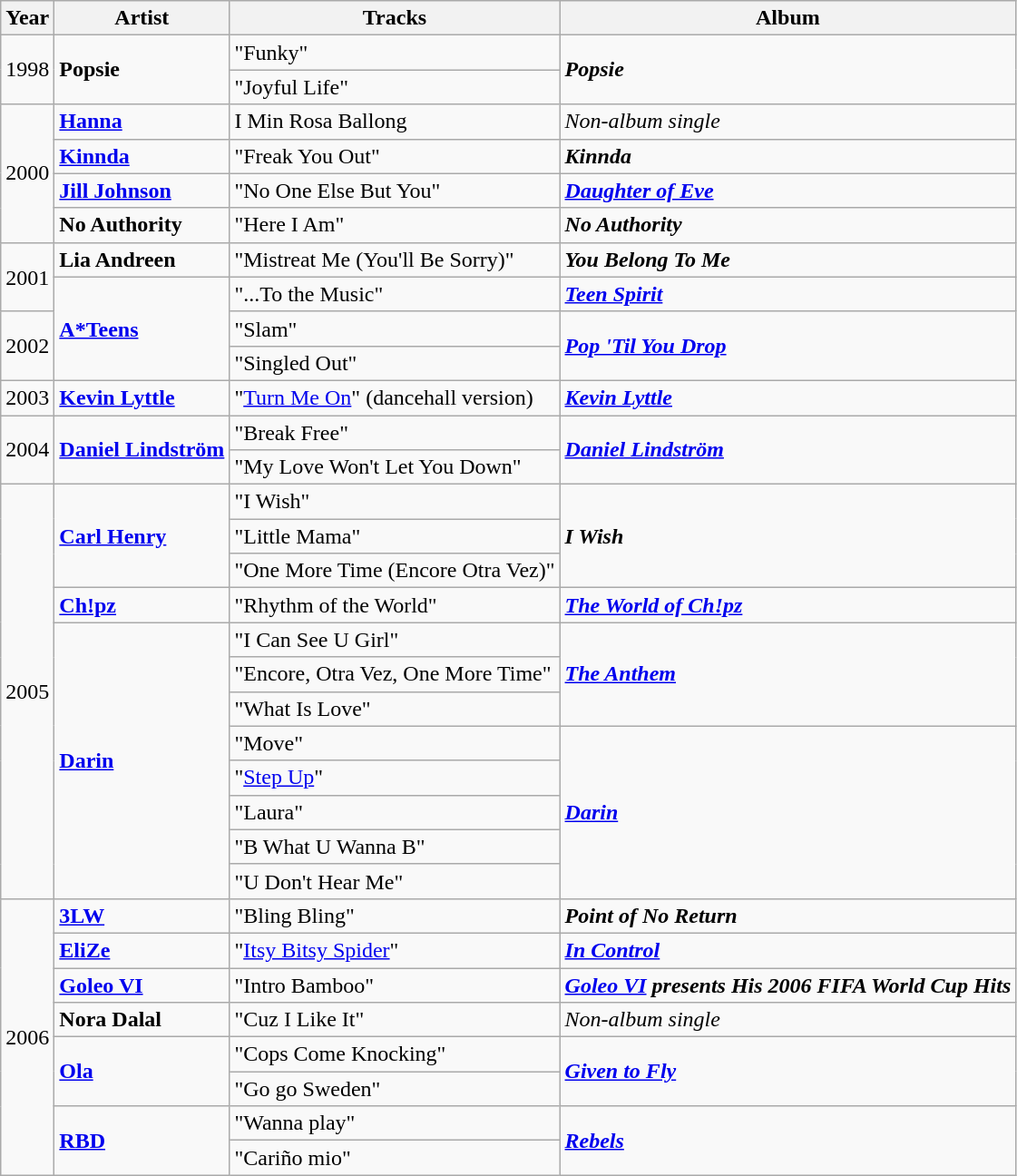<table class="wikitable">
<tr>
<th rowspan="1">Year</th>
<th rowspan="1">Artist</th>
<th rowspan="1">Tracks</th>
<th rowspan="1">Album</th>
</tr>
<tr>
<td align="center" rowspan="2">1998</td>
<td rowspan="2"><strong>Popsie</strong></td>
<td>"Funky"</td>
<td rowspan="2"><strong><em>Popsie</em></strong></td>
</tr>
<tr>
<td>"Joyful Life"</td>
</tr>
<tr>
<td rowspan="4">2000</td>
<td><strong><a href='#'>Hanna</a></strong></td>
<td>I Min Rosa Ballong</td>
<td><em>Non-album single</em></td>
</tr>
<tr>
<td><strong><a href='#'>Kinnda</a></strong></td>
<td>"Freak You Out"</td>
<td><strong><em>Kinnda</em></strong></td>
</tr>
<tr>
<td><strong><a href='#'>Jill Johnson</a></strong></td>
<td>"No One Else But You"</td>
<td><strong><em><a href='#'>Daughter of Eve</a></em></strong></td>
</tr>
<tr>
<td><strong>No Authority</strong></td>
<td>"Here I Am"</td>
<td><strong><em>No Authority</em></strong></td>
</tr>
<tr>
<td align="center" rowspan="2">2001</td>
<td><strong>Lia Andreen</strong></td>
<td>"Mistreat Me (You'll Be Sorry)"</td>
<td><strong><em>You Belong To Me</em></strong></td>
</tr>
<tr>
<td rowspan="3"><strong><a href='#'>A*Teens</a></strong></td>
<td>"...To the Music"</td>
<td><strong><em><a href='#'>Teen Spirit</a></em></strong></td>
</tr>
<tr>
<td align="center" rowspan="2">2002</td>
<td>"Slam"</td>
<td rowspan="2"><strong><em><a href='#'>Pop 'Til You Drop</a></em></strong></td>
</tr>
<tr>
<td>"Singled Out"</td>
</tr>
<tr>
<td align="center">2003</td>
<td><strong><a href='#'>Kevin Lyttle</a></strong></td>
<td>"<a href='#'>Turn Me On</a>" (dancehall version)</td>
<td><strong><em><a href='#'>Kevin Lyttle</a></em></strong></td>
</tr>
<tr>
<td align="center" rowspan="2">2004</td>
<td rowspan="2"><strong><a href='#'>Daniel Lindström</a></strong></td>
<td>"Break Free"</td>
<td rowspan="2"><strong><em><a href='#'>Daniel Lindström</a></em></strong></td>
</tr>
<tr>
<td>"My Love Won't Let You Down"</td>
</tr>
<tr>
<td align="center" rowspan="12">2005</td>
<td rowspan="3"><strong><a href='#'>Carl Henry</a></strong></td>
<td>"I Wish"</td>
<td rowspan="3"><strong><em>I Wish</em></strong></td>
</tr>
<tr>
<td>"Little Mama"</td>
</tr>
<tr>
<td>"One More Time (Encore Otra Vez)"</td>
</tr>
<tr>
<td><strong><a href='#'>Ch!pz</a></strong></td>
<td>"Rhythm of the World"</td>
<td><strong><em><a href='#'>The World of Ch!pz</a></em></strong></td>
</tr>
<tr>
<td rowspan="8"><strong><a href='#'>Darin</a></strong></td>
<td>"I Can See U Girl"</td>
<td rowspan="3"><strong><em><a href='#'>The Anthem</a></em></strong></td>
</tr>
<tr>
<td>"Encore, Otra Vez, One More Time"</td>
</tr>
<tr>
<td>"What Is Love"</td>
</tr>
<tr>
<td>"Move"</td>
<td rowspan="5"><strong><em><a href='#'>Darin</a></em></strong></td>
</tr>
<tr>
<td>"<a href='#'>Step Up</a>"</td>
</tr>
<tr>
<td>"Laura"</td>
</tr>
<tr>
<td>"B What U Wanna B"</td>
</tr>
<tr>
<td>"U Don't Hear Me"</td>
</tr>
<tr>
<td align="center" rowspan="8">2006</td>
<td><strong><a href='#'>3LW</a></strong></td>
<td>"Bling Bling"</td>
<td><strong><em>Point of No Return</em></strong></td>
</tr>
<tr>
<td><strong><a href='#'>EliZe</a></strong></td>
<td>"<a href='#'>Itsy Bitsy Spider</a>"</td>
<td><strong><em><a href='#'>In Control</a></em></strong></td>
</tr>
<tr>
<td><strong><a href='#'>Goleo VI</a></strong></td>
<td>"Intro Bamboo"</td>
<td><strong><em><a href='#'>Goleo VI</a> presents His 2006 FIFA World Cup Hits</em></strong></td>
</tr>
<tr>
<td><strong>Nora Dalal</strong></td>
<td>"Cuz I Like It"</td>
<td><em>Non-album single</em></td>
</tr>
<tr>
<td rowspan="2"><strong><a href='#'>Ola</a></strong></td>
<td>"Cops Come Knocking"</td>
<td rowspan="2"><strong><em><a href='#'>Given to Fly</a></em></strong></td>
</tr>
<tr>
<td>"Go go Sweden"</td>
</tr>
<tr>
<td rowspan="2"><strong><a href='#'>RBD</a></strong></td>
<td>"Wanna play"</td>
<td rowspan="2"><strong><em><a href='#'>Rebels</a></em></strong></td>
</tr>
<tr>
<td>"Cariño mio"</td>
</tr>
</table>
